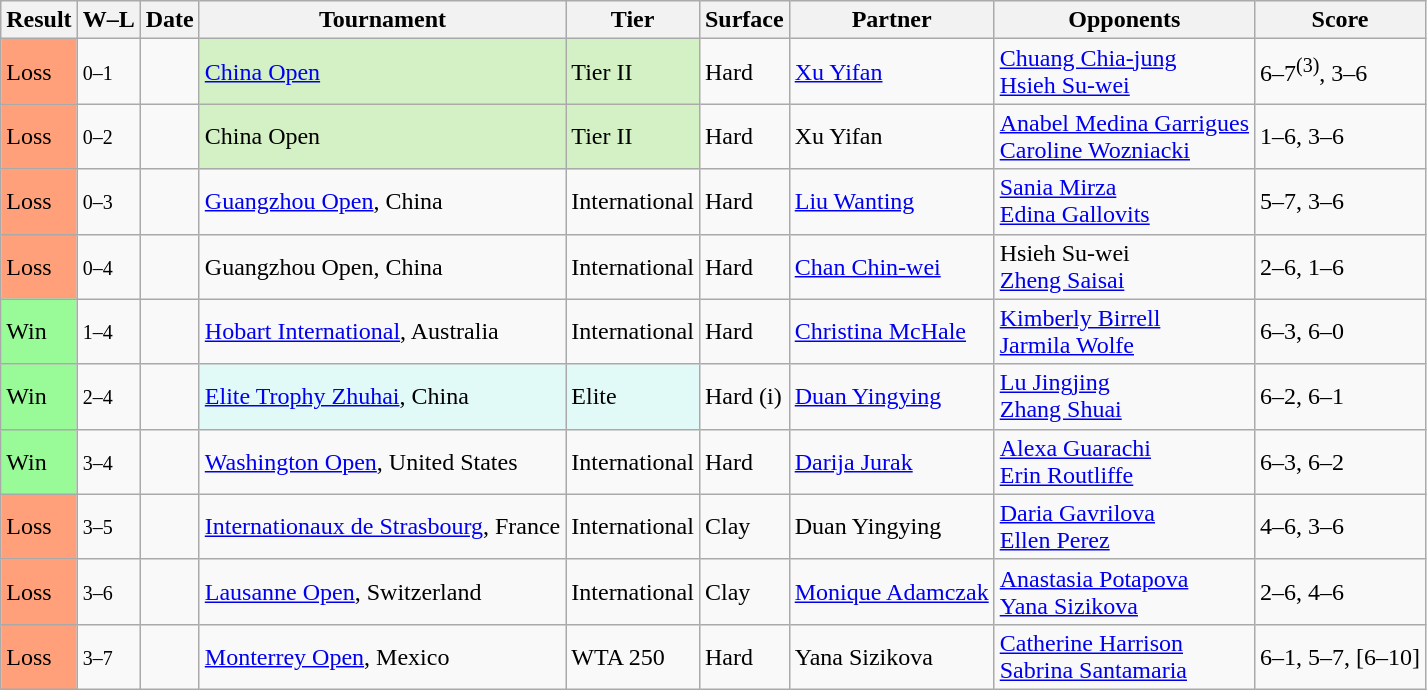<table class="sortable wikitable">
<tr>
<th>Result</th>
<th class="unsortable">W–L</th>
<th>Date</th>
<th>Tournament</th>
<th>Tier</th>
<th>Surface</th>
<th>Partner</th>
<th>Opponents</th>
<th class="unsortable">Score</th>
</tr>
<tr>
<td style="background:#ffa07a;">Loss</td>
<td><small>0–1</small></td>
<td><a href='#'></a></td>
<td bgcolor=#d4f1c5><a href='#'>China Open</a></td>
<td bgcolor=#d4f1c5>Tier II</td>
<td>Hard</td>
<td> <a href='#'>Xu Yifan</a></td>
<td> <a href='#'>Chuang Chia-jung</a> <br>  <a href='#'>Hsieh Su-wei</a></td>
<td>6–7<sup>(3)</sup>, 3–6</td>
</tr>
<tr>
<td style="background:#ffa07a;">Loss</td>
<td><small>0–2</small></td>
<td><a href='#'></a></td>
<td bgcolor=#d4f1c5>China Open</td>
<td bgcolor=#d4f1c5>Tier II</td>
<td>Hard</td>
<td> Xu Yifan</td>
<td> <a href='#'>Anabel Medina Garrigues</a> <br>  <a href='#'>Caroline Wozniacki</a></td>
<td>1–6, 3–6</td>
</tr>
<tr>
<td style="background:#ffa07a;">Loss</td>
<td><small>0–3</small></td>
<td><a href='#'></a></td>
<td><a href='#'>Guangzhou Open</a>, China</td>
<td>International</td>
<td>Hard</td>
<td> <a href='#'>Liu Wanting</a></td>
<td> <a href='#'>Sania Mirza</a> <br>  <a href='#'>Edina Gallovits</a></td>
<td>5–7, 3–6</td>
</tr>
<tr>
<td style="background:#ffa07a;">Loss</td>
<td><small>0–4</small></td>
<td><a href='#'></a></td>
<td>Guangzhou Open, China</td>
<td>International</td>
<td>Hard</td>
<td> <a href='#'>Chan Chin-wei</a></td>
<td> Hsieh Su-wei <br>  <a href='#'>Zheng Saisai</a></td>
<td>2–6, 1–6</td>
</tr>
<tr>
<td style="background:#98fb98;">Win</td>
<td><small>1–4</small></td>
<td><a href='#'></a></td>
<td><a href='#'>Hobart International</a>, Australia</td>
<td>International</td>
<td>Hard</td>
<td> <a href='#'>Christina McHale</a></td>
<td> <a href='#'>Kimberly Birrell</a> <br>  <a href='#'>Jarmila Wolfe</a></td>
<td>6–3, 6–0</td>
</tr>
<tr>
<td style="background:#98fb98;">Win</td>
<td><small>2–4</small></td>
<td><a href='#'></a></td>
<td style="background:#e2faf7;"><a href='#'>Elite Trophy Zhuhai</a>, China</td>
<td style="background:#e2faf7;">Elite</td>
<td>Hard (i)</td>
<td> <a href='#'>Duan Yingying</a></td>
<td> <a href='#'>Lu Jingjing</a> <br>  <a href='#'>Zhang Shuai</a></td>
<td>6–2, 6–1</td>
</tr>
<tr>
<td style="background:#98fb98;">Win</td>
<td><small>3–4</small></td>
<td><a href='#'></a></td>
<td><a href='#'>Washington Open</a>, United States</td>
<td>International</td>
<td>Hard</td>
<td> <a href='#'>Darija Jurak</a></td>
<td> <a href='#'>Alexa Guarachi</a> <br>  <a href='#'>Erin Routliffe</a></td>
<td>6–3, 6–2</td>
</tr>
<tr>
<td style="background:#ffa07a;">Loss</td>
<td><small>3–5</small></td>
<td><a href='#'></a></td>
<td><a href='#'>Internationaux de Strasbourg</a>, France</td>
<td>International</td>
<td>Clay</td>
<td> Duan Yingying</td>
<td> <a href='#'>Daria Gavrilova</a> <br>  <a href='#'>Ellen Perez</a></td>
<td>4–6, 3–6</td>
</tr>
<tr>
<td style="background:#ffa07a;">Loss</td>
<td><small>3–6</small></td>
<td><a href='#'></a></td>
<td><a href='#'>Lausanne Open</a>, Switzerland</td>
<td>International</td>
<td>Clay</td>
<td> <a href='#'>Monique Adamczak</a></td>
<td> <a href='#'>Anastasia Potapova</a> <br>  <a href='#'>Yana Sizikova</a></td>
<td>2–6, 4–6</td>
</tr>
<tr>
<td style="background:#ffa07a;">Loss</td>
<td><small>3–7</small></td>
<td><a href='#'></a></td>
<td><a href='#'>Monterrey Open</a>, Mexico</td>
<td>WTA 250</td>
<td>Hard</td>
<td> Yana Sizikova</td>
<td> <a href='#'>Catherine Harrison</a> <br>  <a href='#'>Sabrina Santamaria</a></td>
<td>6–1, 5–7, [6–10]</td>
</tr>
</table>
